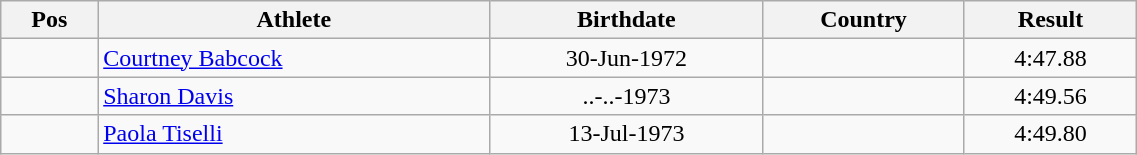<table class="wikitable"  style="text-align:center; width:60%;">
<tr>
<th>Pos</th>
<th>Athlete</th>
<th>Birthdate</th>
<th>Country</th>
<th>Result</th>
</tr>
<tr>
<td align=center></td>
<td align=left><a href='#'>Courtney Babcock</a></td>
<td>30-Jun-1972</td>
<td align=left></td>
<td>4:47.88</td>
</tr>
<tr>
<td align=center></td>
<td align=left><a href='#'>Sharon Davis</a></td>
<td>..-..-1973</td>
<td align=left></td>
<td>4:49.56</td>
</tr>
<tr>
<td align=center></td>
<td align=left><a href='#'>Paola Tiselli</a></td>
<td>13-Jul-1973</td>
<td align=left></td>
<td>4:49.80</td>
</tr>
</table>
